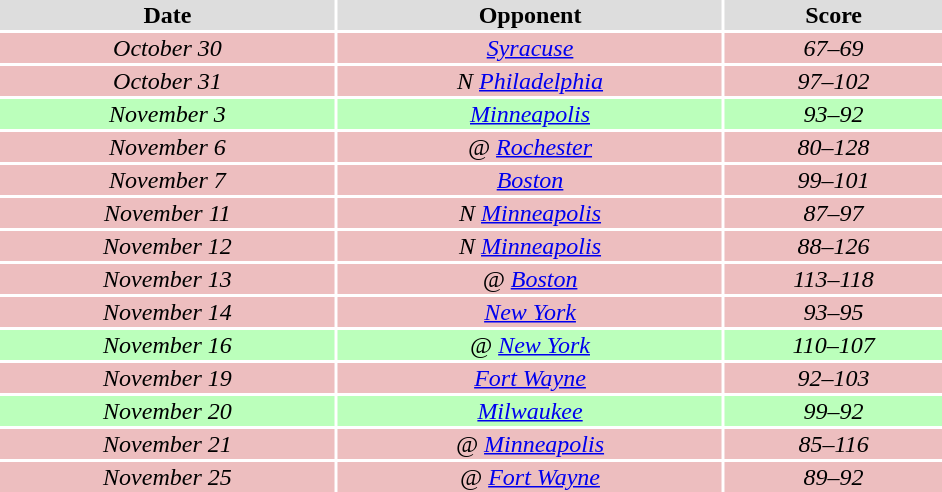<table class="toccolours collapsible" width=50% style="clear:both; margin:1.5em auto; text-align:center">
<tr align="center" bgcolor="#dddddd">
<td><strong>Date</strong></td>
<td><strong>Opponent</strong></td>
<td><strong>Score</strong></td>
</tr>
<tr align="center" bgcolor="edbebf">
<td><em>October 30</em></td>
<td><em><a href='#'>Syracuse</a></em></td>
<td><em>67–69</em></td>
</tr>
<tr align="center" bgcolor="edbebf">
<td><em>October 31</em></td>
<td><em>N <a href='#'>Philadelphia</a></em></td>
<td><em>97–102</em></td>
</tr>
<tr align="center" bgcolor="bbffbb">
<td><em>November 3</em></td>
<td><em><a href='#'>Minneapolis</a></em></td>
<td><em>93–92</em></td>
</tr>
<tr align="center" bgcolor="edbebf">
<td><em>November 6</em></td>
<td><em>@ <a href='#'>Rochester</a></em></td>
<td><em>80–128</em></td>
</tr>
<tr align="center" bgcolor="edbebf">
<td><em>November 7</em></td>
<td><em><a href='#'>Boston</a></em></td>
<td><em>99–101</em></td>
</tr>
<tr align="center" bgcolor="edbebf">
<td><em>November 11</em></td>
<td><em>N <a href='#'>Minneapolis</a></em></td>
<td><em>87–97</em></td>
</tr>
<tr align="center" bgcolor="edbebf">
<td><em>November 12</em></td>
<td><em>N <a href='#'>Minneapolis</a></em></td>
<td><em>88–126</em></td>
</tr>
<tr align="center" bgcolor="edbebf">
<td><em>November 13</em></td>
<td><em>@ <a href='#'>Boston</a></em></td>
<td><em>113–118</em></td>
</tr>
<tr align="center" bgcolor="edbebf">
<td><em>November 14</em></td>
<td><em><a href='#'>New York</a></em></td>
<td><em>93–95</em></td>
</tr>
<tr align="center" bgcolor="bbffbb">
<td><em>November 16</em></td>
<td><em>@ <a href='#'>New York</a></em></td>
<td><em>110–107</em></td>
</tr>
<tr align="center" bgcolor="edbebf">
<td><em>November 19</em></td>
<td><em><a href='#'>Fort Wayne</a></em></td>
<td><em>92–103</em></td>
</tr>
<tr align="center" bgcolor="bbffbb">
<td><em>November 20</em></td>
<td><em><a href='#'>Milwaukee</a></em></td>
<td><em>99–92</em></td>
</tr>
<tr align="center" bgcolor="edbebf">
<td><em>November 21</em></td>
<td><em>@ <a href='#'>Minneapolis</a></em></td>
<td><em>85–116</em></td>
</tr>
<tr align="center" bgcolor="edbebf">
<td><em>November 25</em></td>
<td><em>@ <a href='#'>Fort Wayne</a></em></td>
<td><em>89–92</em></td>
</tr>
</table>
